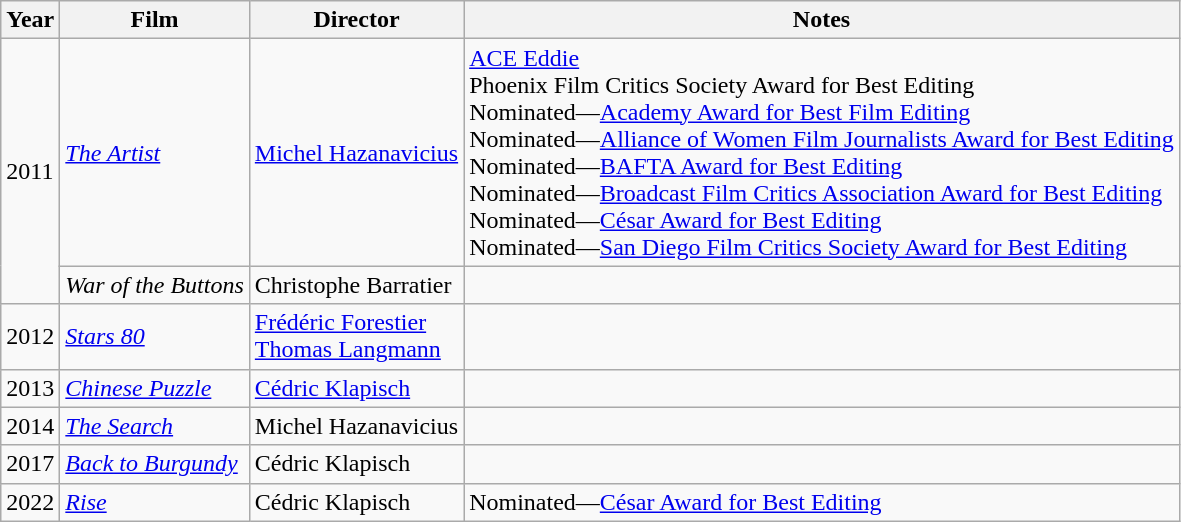<table class="wikitable sortable">
<tr>
<th>Year</th>
<th>Film</th>
<th>Director</th>
<th class="unsortable">Notes</th>
</tr>
<tr>
<td rowspan=2>2011</td>
<td><em><a href='#'>The Artist</a></em></td>
<td><a href='#'>Michel Hazanavicius</a></td>
<td><a href='#'>ACE Eddie</a><br>Phoenix Film Critics Society Award for Best Editing<br>Nominated—<a href='#'>Academy Award for Best Film Editing</a><br>Nominated—<a href='#'>Alliance of Women Film Journalists Award for Best Editing</a><br>Nominated—<a href='#'>BAFTA Award for Best Editing</a><br>Nominated—<a href='#'>Broadcast Film Critics Association Award for Best Editing</a><br>Nominated—<a href='#'>César Award for Best Editing</a><br>Nominated—<a href='#'>San Diego Film Critics Society Award for Best Editing</a></td>
</tr>
<tr>
<td><em>War of the Buttons</em></td>
<td>Christophe Barratier</td>
<td></td>
</tr>
<tr>
<td>2012</td>
<td><em><a href='#'>Stars 80</a></em></td>
<td><a href='#'>Frédéric Forestier</a><br><a href='#'>Thomas Langmann</a></td>
<td></td>
</tr>
<tr>
<td>2013</td>
<td><em><a href='#'>Chinese Puzzle</a></em></td>
<td><a href='#'>Cédric Klapisch</a></td>
<td></td>
</tr>
<tr>
<td>2014</td>
<td><em><a href='#'>The Search</a></em></td>
<td>Michel Hazanavicius</td>
<td></td>
</tr>
<tr>
<td>2017</td>
<td><em><a href='#'>Back to Burgundy</a></em></td>
<td>Cédric Klapisch</td>
<td></td>
</tr>
<tr>
<td>2022</td>
<td><em><a href='#'>Rise</a></em></td>
<td>Cédric Klapisch</td>
<td>Nominated—<a href='#'>César Award for Best Editing</a></td>
</tr>
</table>
